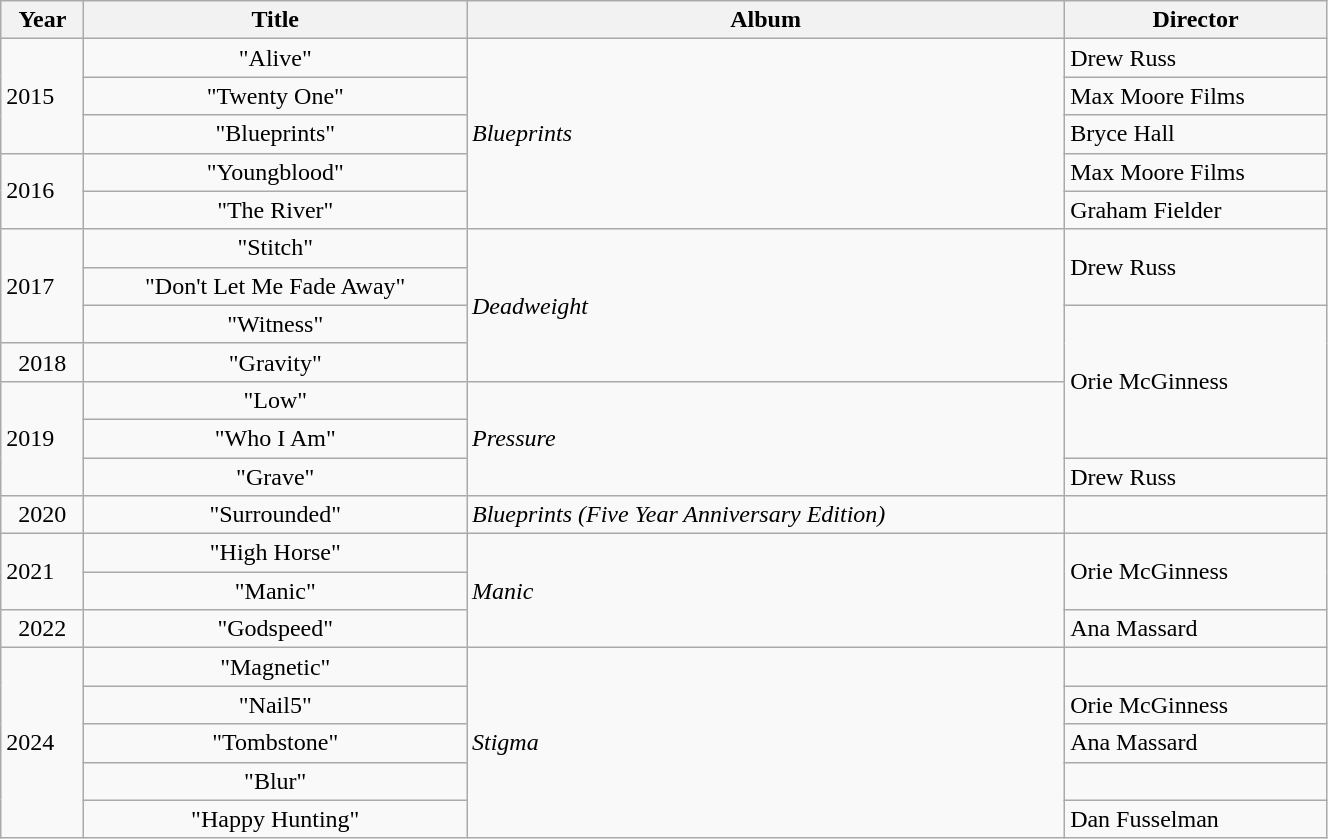<table class="wikitable" style="width:70%; text-align:center;">
<tr>
<th>Year</th>
<th>Title</th>
<th>Album</th>
<th>Director</th>
</tr>
<tr>
<td rowspan="3" style="text-align:left;">2015</td>
<td>"Alive"</td>
<td rowspan="5" style="text-align:left;"><em>Blueprints</em></td>
<td style="text-align:left;">Drew Russ</td>
</tr>
<tr>
<td>"Twenty One"</td>
<td style="text-align:left;">Max Moore Films</td>
</tr>
<tr>
<td>"Blueprints"</td>
<td style="text-align:left;">Bryce Hall</td>
</tr>
<tr>
<td rowspan="2" style="text-align:left;">2016</td>
<td>"Youngblood"</td>
<td style="text-align:left;">Max Moore Films</td>
</tr>
<tr>
<td>"The River"</td>
<td style="text-align:left;">Graham Fielder</td>
</tr>
<tr>
<td rowspan="3" style="text-align:left;">2017</td>
<td>"Stitch"</td>
<td rowspan="4" style="text-align:left;"><em>Deadweight</em></td>
<td rowspan="2" style="text-align:left;">Drew Russ</td>
</tr>
<tr>
<td>"Don't Let Me Fade Away"</td>
</tr>
<tr>
<td>"Witness"</td>
<td rowspan="4" style="text-align:left;">Orie McGinness</td>
</tr>
<tr>
<td>2018</td>
<td>"Gravity"</td>
</tr>
<tr>
<td rowspan="3" style="text-align:left;">2019</td>
<td>"Low"</td>
<td rowspan="3" style="text-align:left;"><em>Pressure</em></td>
</tr>
<tr>
<td>"Who I Am"</td>
</tr>
<tr>
<td>"Grave"</td>
<td style="text-align:left;">Drew Russ</td>
</tr>
<tr>
<td>2020</td>
<td>"Surrounded"</td>
<td style="text-align:left;"><em>Blueprints (Five Year Anniversary Edition)</em></td>
<td></td>
</tr>
<tr>
<td rowspan="2" style="text-align:left;">2021</td>
<td>"High Horse"</td>
<td rowspan="3" style="text-align:left;"><em>Manic</em></td>
<td rowspan="2" style="text-align:left;">Orie McGinness</td>
</tr>
<tr>
<td>"Manic"</td>
</tr>
<tr>
<td>2022</td>
<td>"Godspeed"</td>
<td style="text-align:left;">Ana Massard</td>
</tr>
<tr>
<td rowspan="5" style="text-align:left;">2024</td>
<td>"Magnetic"</td>
<td rowspan="5" style="text-align:left;"><em>Stigma</em></td>
<td></td>
</tr>
<tr>
<td>"Nail5"</td>
<td style="text-align:left;">Orie McGinness</td>
</tr>
<tr>
<td>"Tombstone"</td>
<td style="text-align:left;">Ana Massard</td>
</tr>
<tr>
<td>"Blur"</td>
<td></td>
</tr>
<tr>
<td>"Happy Hunting"</td>
<td style="text-align:left;">Dan Fusselman</td>
</tr>
</table>
